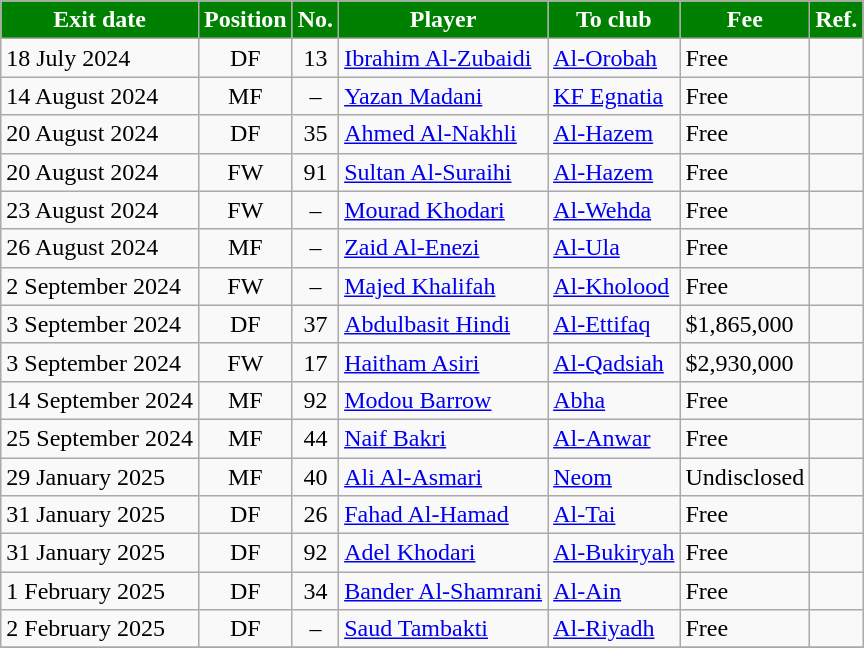<table class="wikitable sortable">
<tr>
<th style="background:green; color:white;">Exit date</th>
<th style="background:green; color:white;">Position</th>
<th style="background:green; color:white;">No.</th>
<th style="background:green; color:white;">Player</th>
<th style="background:green; color:white;">To club</th>
<th style="background:green; color:white;">Fee</th>
<th style="background:green; color:white;">Ref.</th>
</tr>
<tr>
<td>18 July 2024</td>
<td style="text-align:center;">DF</td>
<td style="text-align:center;">13</td>
<td style="text-align:left;"> <a href='#'>Ibrahim Al-Zubaidi</a></td>
<td style="text-align:left;"> <a href='#'>Al-Orobah</a></td>
<td>Free</td>
<td></td>
</tr>
<tr>
<td>14 August 2024</td>
<td style="text-align:center;">MF</td>
<td style="text-align:center;">–</td>
<td style="text-align:left;"> <a href='#'>Yazan Madani</a></td>
<td style="text-align:left;"> <a href='#'>KF Egnatia</a></td>
<td>Free</td>
<td></td>
</tr>
<tr>
<td>20 August 2024</td>
<td style="text-align:center;">DF</td>
<td style="text-align:center;">35</td>
<td style="text-align:left;"> <a href='#'>Ahmed Al-Nakhli</a></td>
<td style="text-align:left;"> <a href='#'>Al-Hazem</a></td>
<td>Free</td>
<td></td>
</tr>
<tr>
<td>20 August 2024</td>
<td style="text-align:center;">FW</td>
<td style="text-align:center;">91</td>
<td style="text-align:left;"> <a href='#'>Sultan Al-Suraihi</a></td>
<td style="text-align:left;"> <a href='#'>Al-Hazem</a></td>
<td>Free</td>
<td></td>
</tr>
<tr>
<td>23 August 2024</td>
<td style="text-align:center;">FW</td>
<td style="text-align:center;">–</td>
<td style="text-align:left;"> <a href='#'>Mourad Khodari</a></td>
<td style="text-align:left;"> <a href='#'>Al-Wehda</a></td>
<td>Free</td>
<td></td>
</tr>
<tr>
<td>26 August 2024</td>
<td style="text-align:center;">MF</td>
<td style="text-align:center;">–</td>
<td style="text-align:left;"> <a href='#'>Zaid Al-Enezi</a></td>
<td style="text-align:left;"> <a href='#'>Al-Ula</a></td>
<td>Free</td>
<td></td>
</tr>
<tr>
<td>2 September 2024</td>
<td style="text-align:center;">FW</td>
<td style="text-align:center;">–</td>
<td style="text-align:left;"> <a href='#'>Majed Khalifah</a></td>
<td style="text-align:left;"> <a href='#'>Al-Kholood</a></td>
<td>Free</td>
<td></td>
</tr>
<tr>
<td>3 September 2024</td>
<td style="text-align:center;">DF</td>
<td style="text-align:center;">37</td>
<td style="text-align:left;"> <a href='#'>Abdulbasit Hindi</a></td>
<td style="text-align:left;"> <a href='#'>Al-Ettifaq</a></td>
<td>$1,865,000</td>
<td></td>
</tr>
<tr>
<td>3 September 2024</td>
<td style="text-align:center;">FW</td>
<td style="text-align:center;">17</td>
<td style="text-align:left;"> <a href='#'>Haitham Asiri</a></td>
<td style="text-align:left;"> <a href='#'>Al-Qadsiah</a></td>
<td>$2,930,000</td>
<td></td>
</tr>
<tr>
<td>14 September 2024</td>
<td style="text-align:center;">MF</td>
<td style="text-align:center;">92</td>
<td style="text-align:left;"> <a href='#'>Modou Barrow</a></td>
<td style="text-align:left;"> <a href='#'>Abha</a></td>
<td>Free</td>
<td></td>
</tr>
<tr>
<td>25 September 2024</td>
<td style="text-align:center;">MF</td>
<td style="text-align:center;">44</td>
<td style="text-align:left;"> <a href='#'>Naif Bakri</a></td>
<td style="text-align:left;"> <a href='#'>Al-Anwar</a></td>
<td>Free</td>
<td></td>
</tr>
<tr>
<td>29 January 2025</td>
<td style="text-align:center;">MF</td>
<td style="text-align:center;">40</td>
<td style="text-align:left;"> <a href='#'>Ali Al-Asmari</a></td>
<td style="text-align:left;"> <a href='#'>Neom</a></td>
<td>Undisclosed</td>
<td></td>
</tr>
<tr>
<td>31 January 2025</td>
<td style="text-align:center;">DF</td>
<td style="text-align:center;">26</td>
<td style="text-align:left;"> <a href='#'>Fahad Al-Hamad</a></td>
<td style="text-align:left;"> <a href='#'>Al-Tai</a></td>
<td>Free</td>
<td></td>
</tr>
<tr>
<td>31 January 2025</td>
<td style="text-align:center;">DF</td>
<td style="text-align:center;">92</td>
<td style="text-align:left;"> <a href='#'>Adel Khodari</a></td>
<td style="text-align:left;"> <a href='#'>Al-Bukiryah</a></td>
<td>Free</td>
<td></td>
</tr>
<tr>
<td>1 February 2025</td>
<td style="text-align:center;">DF</td>
<td style="text-align:center;">34</td>
<td style="text-align:left;"> <a href='#'>Bander Al-Shamrani</a></td>
<td style="text-align:left;"> <a href='#'>Al-Ain</a></td>
<td>Free</td>
<td></td>
</tr>
<tr>
<td>2 February 2025</td>
<td style="text-align:center;">DF</td>
<td style="text-align:center;">–</td>
<td style="text-align:left;"> <a href='#'>Saud Tambakti</a></td>
<td style="text-align:left;"> <a href='#'>Al-Riyadh</a></td>
<td>Free</td>
<td></td>
</tr>
<tr>
</tr>
</table>
